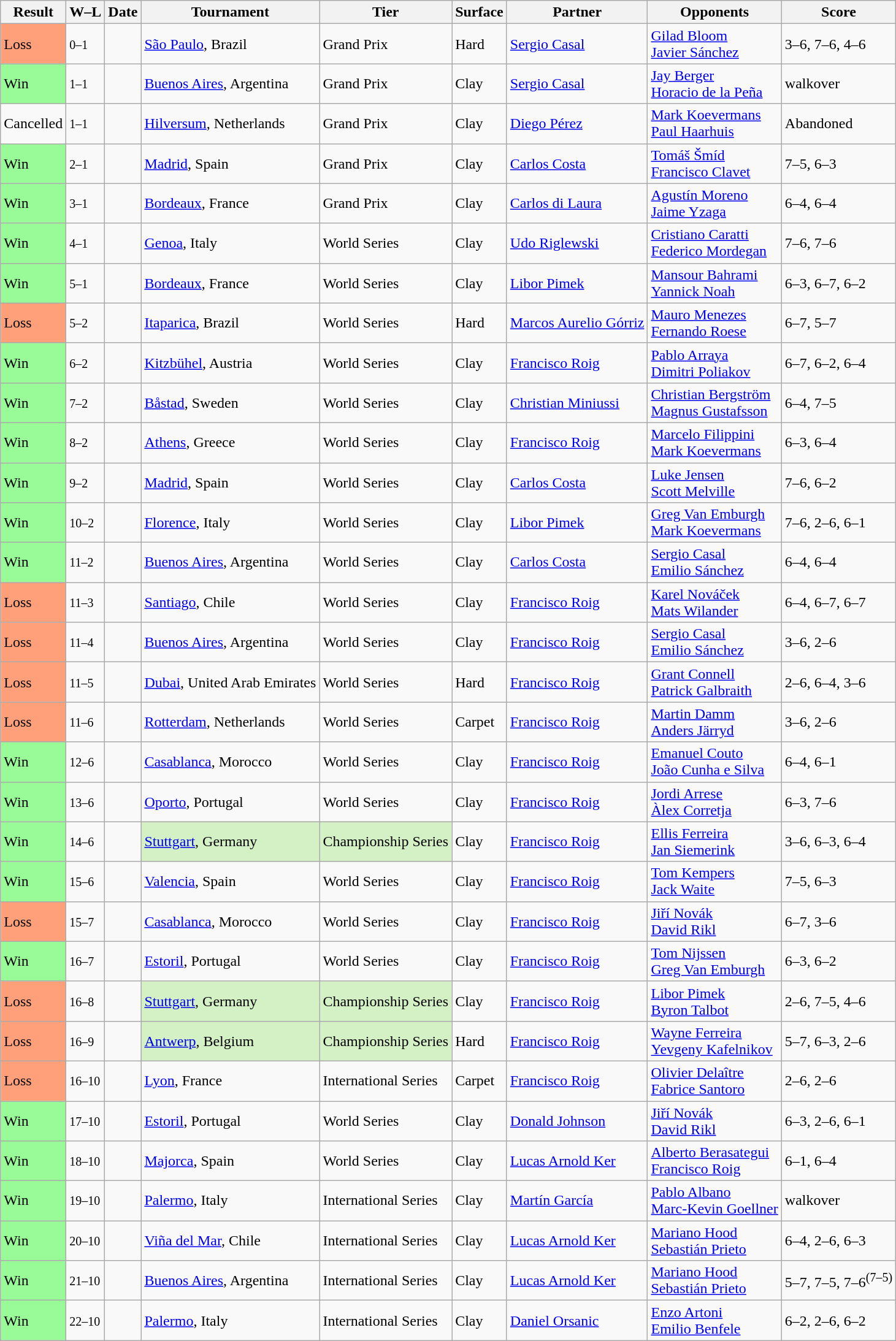<table class="sortable wikitable">
<tr>
<th>Result</th>
<th class="unsortable">W–L</th>
<th>Date</th>
<th>Tournament</th>
<th>Tier</th>
<th>Surface</th>
<th>Partner</th>
<th>Opponents</th>
<th class="unsortable">Score</th>
</tr>
<tr>
<td style="background:#ffa07a;">Loss</td>
<td><small>0–1</small></td>
<td><a href='#'></a></td>
<td><a href='#'>São Paulo</a>, Brazil</td>
<td>Grand Prix</td>
<td>Hard</td>
<td> <a href='#'>Sergio Casal</a></td>
<td> <a href='#'>Gilad Bloom</a> <br>  <a href='#'>Javier Sánchez</a></td>
<td>3–6, 7–6, 4–6</td>
</tr>
<tr>
<td style="background:#98fb98;">Win</td>
<td><small>1–1</small></td>
<td><a href='#'></a></td>
<td><a href='#'>Buenos Aires</a>, Argentina</td>
<td>Grand Prix</td>
<td>Clay</td>
<td> <a href='#'>Sergio Casal</a></td>
<td> <a href='#'>Jay Berger</a> <br>  <a href='#'>Horacio de la Peña</a></td>
<td>walkover</td>
</tr>
<tr>
<td style="background:pearl;">Cancelled</td>
<td><small>1–1</small></td>
<td><a href='#'></a></td>
<td><a href='#'>Hilversum</a>, Netherlands</td>
<td>Grand Prix</td>
<td>Clay</td>
<td> <a href='#'>Diego Pérez</a></td>
<td> <a href='#'>Mark Koevermans</a> <br>  <a href='#'>Paul Haarhuis</a></td>
<td>Abandoned</td>
</tr>
<tr>
<td style="background:#98fb98;">Win</td>
<td><small>2–1</small></td>
<td><a href='#'></a></td>
<td><a href='#'>Madrid</a>, Spain</td>
<td>Grand Prix</td>
<td>Clay</td>
<td> <a href='#'>Carlos Costa</a></td>
<td> <a href='#'>Tomáš Šmíd</a> <br>  <a href='#'>Francisco Clavet</a></td>
<td>7–5, 6–3</td>
</tr>
<tr>
<td style="background:#98fb98;">Win</td>
<td><small>3–1</small></td>
<td><a href='#'></a></td>
<td><a href='#'>Bordeaux</a>, France</td>
<td>Grand Prix</td>
<td>Clay</td>
<td> <a href='#'>Carlos di Laura</a></td>
<td> <a href='#'>Agustín Moreno</a> <br>  <a href='#'>Jaime Yzaga</a></td>
<td>6–4, 6–4</td>
</tr>
<tr>
<td style="background:#98fb98;">Win</td>
<td><small>4–1</small></td>
<td><a href='#'></a></td>
<td><a href='#'>Genoa</a>, Italy</td>
<td>World Series</td>
<td>Clay</td>
<td> <a href='#'>Udo Riglewski</a></td>
<td> <a href='#'>Cristiano Caratti</a> <br>  <a href='#'>Federico Mordegan</a></td>
<td>7–6, 7–6</td>
</tr>
<tr>
<td style="background:#98fb98;">Win</td>
<td><small>5–1</small></td>
<td><a href='#'></a></td>
<td><a href='#'>Bordeaux</a>, France</td>
<td>World Series</td>
<td>Clay</td>
<td> <a href='#'>Libor Pimek</a></td>
<td> <a href='#'>Mansour Bahrami</a> <br>  <a href='#'>Yannick Noah</a></td>
<td>6–3, 6–7, 6–2</td>
</tr>
<tr>
<td style="background:#ffa07a;">Loss</td>
<td><small>5–2</small></td>
<td><a href='#'></a></td>
<td><a href='#'>Itaparica</a>, Brazil</td>
<td>World Series</td>
<td>Hard</td>
<td> <a href='#'>Marcos Aurelio Górriz</a></td>
<td> <a href='#'>Mauro Menezes</a> <br>  <a href='#'>Fernando Roese</a></td>
<td>6–7, 5–7</td>
</tr>
<tr>
<td style="background:#98fb98;">Win</td>
<td><small>6–2</small></td>
<td><a href='#'></a></td>
<td><a href='#'>Kitzbühel</a>, Austria</td>
<td>World Series</td>
<td>Clay</td>
<td> <a href='#'>Francisco Roig</a></td>
<td> <a href='#'>Pablo Arraya</a> <br>  <a href='#'>Dimitri Poliakov</a></td>
<td>6–7, 6–2, 6–4</td>
</tr>
<tr>
<td style="background:#98fb98;">Win</td>
<td><small>7–2</small></td>
<td><a href='#'></a></td>
<td><a href='#'>Båstad</a>, Sweden</td>
<td>World Series</td>
<td>Clay</td>
<td> <a href='#'>Christian Miniussi</a></td>
<td> <a href='#'>Christian Bergström</a> <br>  <a href='#'>Magnus Gustafsson</a></td>
<td>6–4, 7–5</td>
</tr>
<tr>
<td style="background:#98fb98;">Win</td>
<td><small>8–2</small></td>
<td><a href='#'></a></td>
<td><a href='#'>Athens</a>, Greece</td>
<td>World Series</td>
<td>Clay</td>
<td> <a href='#'>Francisco Roig</a></td>
<td> <a href='#'>Marcelo Filippini</a> <br>  <a href='#'>Mark Koevermans</a></td>
<td>6–3, 6–4</td>
</tr>
<tr>
<td style="background:#98fb98;">Win</td>
<td><small>9–2</small></td>
<td><a href='#'></a></td>
<td><a href='#'>Madrid</a>, Spain</td>
<td>World Series</td>
<td>Clay</td>
<td> <a href='#'>Carlos Costa</a></td>
<td> <a href='#'>Luke Jensen</a> <br>  <a href='#'>Scott Melville</a></td>
<td>7–6, 6–2</td>
</tr>
<tr>
<td style="background:#98fb98;">Win</td>
<td><small>10–2</small></td>
<td><a href='#'></a></td>
<td><a href='#'>Florence</a>, Italy</td>
<td>World Series</td>
<td>Clay</td>
<td> <a href='#'>Libor Pimek</a></td>
<td> <a href='#'>Greg Van Emburgh</a> <br>  <a href='#'>Mark Koevermans</a></td>
<td>7–6, 2–6, 6–1</td>
</tr>
<tr>
<td style="background:#98fb98;">Win</td>
<td><small>11–2</small></td>
<td><a href='#'></a></td>
<td><a href='#'>Buenos Aires</a>, Argentina</td>
<td>World Series</td>
<td>Clay</td>
<td> <a href='#'>Carlos Costa</a></td>
<td> <a href='#'>Sergio Casal</a> <br>  <a href='#'>Emilio Sánchez</a></td>
<td>6–4, 6–4</td>
</tr>
<tr>
<td style="background:#ffa07a;">Loss</td>
<td><small>11–3</small></td>
<td><a href='#'></a></td>
<td><a href='#'>Santiago</a>, Chile</td>
<td>World Series</td>
<td>Clay</td>
<td> <a href='#'>Francisco Roig</a></td>
<td> <a href='#'>Karel Nováček</a> <br>  <a href='#'>Mats Wilander</a></td>
<td>6–4, 6–7, 6–7</td>
</tr>
<tr>
<td style="background:#ffa07a;">Loss</td>
<td><small>11–4</small></td>
<td><a href='#'></a></td>
<td><a href='#'>Buenos Aires</a>, Argentina</td>
<td>World Series</td>
<td>Clay</td>
<td> <a href='#'>Francisco Roig</a></td>
<td> <a href='#'>Sergio Casal</a> <br>  <a href='#'>Emilio Sánchez</a></td>
<td>3–6, 2–6</td>
</tr>
<tr>
<td style="background:#ffa07a;">Loss</td>
<td><small>11–5</small></td>
<td><a href='#'></a></td>
<td><a href='#'>Dubai</a>, United Arab Emirates</td>
<td>World Series</td>
<td>Hard</td>
<td> <a href='#'>Francisco Roig</a></td>
<td> <a href='#'>Grant Connell</a> <br>  <a href='#'>Patrick Galbraith</a></td>
<td>2–6, 6–4, 3–6</td>
</tr>
<tr>
<td style="background:#ffa07a;">Loss</td>
<td><small>11–6</small></td>
<td><a href='#'></a></td>
<td><a href='#'>Rotterdam</a>, Netherlands</td>
<td>World Series</td>
<td>Carpet</td>
<td> <a href='#'>Francisco Roig</a></td>
<td> <a href='#'>Martin Damm</a> <br>  <a href='#'>Anders Järryd</a></td>
<td>3–6, 2–6</td>
</tr>
<tr>
<td style="background:#98fb98;">Win</td>
<td><small>12–6</small></td>
<td><a href='#'></a></td>
<td><a href='#'>Casablanca</a>, Morocco</td>
<td>World Series</td>
<td>Clay</td>
<td> <a href='#'>Francisco Roig</a></td>
<td> <a href='#'>Emanuel Couto</a> <br>  <a href='#'>João Cunha e Silva</a></td>
<td>6–4, 6–1</td>
</tr>
<tr>
<td style="background:#98fb98;">Win</td>
<td><small>13–6</small></td>
<td><a href='#'></a></td>
<td><a href='#'>Oporto</a>, Portugal</td>
<td>World Series</td>
<td>Clay</td>
<td> <a href='#'>Francisco Roig</a></td>
<td> <a href='#'>Jordi Arrese</a> <br>  <a href='#'>Àlex Corretja</a></td>
<td>6–3, 7–6</td>
</tr>
<tr>
<td style="background:#98fb98;">Win</td>
<td><small>14–6</small></td>
<td><a href='#'></a></td>
<td style="background:#d4f1c5;"><a href='#'>Stuttgart</a>, Germany</td>
<td style="background:#d4f1c5;">Championship Series</td>
<td>Clay</td>
<td> <a href='#'>Francisco Roig</a></td>
<td> <a href='#'>Ellis Ferreira</a> <br>  <a href='#'>Jan Siemerink</a></td>
<td>3–6, 6–3, 6–4</td>
</tr>
<tr>
<td style="background:#98fb98;">Win</td>
<td><small>15–6</small></td>
<td><a href='#'></a></td>
<td><a href='#'>Valencia</a>, Spain</td>
<td>World Series</td>
<td>Clay</td>
<td> <a href='#'>Francisco Roig</a></td>
<td> <a href='#'>Tom Kempers</a> <br>  <a href='#'>Jack Waite</a></td>
<td>7–5, 6–3</td>
</tr>
<tr>
<td style="background:#ffa07a;">Loss</td>
<td><small>15–7</small></td>
<td><a href='#'></a></td>
<td><a href='#'>Casablanca</a>, Morocco</td>
<td>World Series</td>
<td>Clay</td>
<td> <a href='#'>Francisco Roig</a></td>
<td> <a href='#'>Jiří Novák</a> <br>  <a href='#'>David Rikl</a></td>
<td>6–7, 3–6</td>
</tr>
<tr>
<td style="background:#98fb98;">Win</td>
<td><small>16–7</small></td>
<td><a href='#'></a></td>
<td><a href='#'>Estoril</a>, Portugal</td>
<td>World Series</td>
<td>Clay</td>
<td> <a href='#'>Francisco Roig</a></td>
<td> <a href='#'>Tom Nijssen</a> <br>  <a href='#'>Greg Van Emburgh</a></td>
<td>6–3, 6–2</td>
</tr>
<tr>
<td style="background:#ffa07a;">Loss</td>
<td><small>16–8</small></td>
<td><a href='#'></a></td>
<td style="background:#d4f1c5;"><a href='#'>Stuttgart</a>, Germany</td>
<td style="background:#d4f1c5;">Championship Series</td>
<td>Clay</td>
<td> <a href='#'>Francisco Roig</a></td>
<td> <a href='#'>Libor Pimek</a> <br>  <a href='#'>Byron Talbot</a></td>
<td>2–6, 7–5, 4–6</td>
</tr>
<tr>
<td style="background:#ffa07a;">Loss</td>
<td><small>16–9</small></td>
<td><a href='#'></a></td>
<td style="background:#d4f1c5;"><a href='#'>Antwerp</a>, Belgium</td>
<td style="background:#d4f1c5;">Championship Series</td>
<td>Hard</td>
<td> <a href='#'>Francisco Roig</a></td>
<td> <a href='#'>Wayne Ferreira</a> <br>  <a href='#'>Yevgeny Kafelnikov</a></td>
<td>5–7, 6–3, 2–6</td>
</tr>
<tr>
<td style="background:#ffa07a;">Loss</td>
<td><small>16–10</small></td>
<td><a href='#'></a></td>
<td><a href='#'>Lyon</a>, France</td>
<td>International Series</td>
<td>Carpet</td>
<td> <a href='#'>Francisco Roig</a></td>
<td> <a href='#'>Olivier Delaître</a> <br>  <a href='#'>Fabrice Santoro</a></td>
<td>2–6, 2–6</td>
</tr>
<tr>
<td style="background:#98fb98;">Win</td>
<td><small>17–10</small></td>
<td><a href='#'></a></td>
<td><a href='#'>Estoril</a>, Portugal</td>
<td>World Series</td>
<td>Clay</td>
<td> <a href='#'>Donald Johnson</a></td>
<td> <a href='#'>Jiří Novák</a> <br>  <a href='#'>David Rikl</a></td>
<td>6–3, 2–6, 6–1</td>
</tr>
<tr>
<td style="background:#98fb98;">Win</td>
<td><small>18–10</small></td>
<td><a href='#'></a></td>
<td><a href='#'>Majorca</a>, Spain</td>
<td>World Series</td>
<td>Clay</td>
<td> <a href='#'>Lucas Arnold Ker</a></td>
<td> <a href='#'>Alberto Berasategui</a> <br>  <a href='#'>Francisco Roig</a></td>
<td>6–1, 6–4</td>
</tr>
<tr>
<td style="background:#98fb98;">Win</td>
<td><small>19–10</small></td>
<td><a href='#'></a></td>
<td><a href='#'>Palermo</a>, Italy</td>
<td>International Series</td>
<td>Clay</td>
<td> <a href='#'>Martín García</a></td>
<td> <a href='#'>Pablo Albano</a> <br>  <a href='#'>Marc-Kevin Goellner</a></td>
<td>walkover</td>
</tr>
<tr>
<td style="background:#98fb98;">Win</td>
<td><small>20–10</small></td>
<td><a href='#'></a></td>
<td><a href='#'>Viña del Mar</a>, Chile</td>
<td>International Series</td>
<td>Clay</td>
<td> <a href='#'>Lucas Arnold Ker</a></td>
<td> <a href='#'>Mariano Hood</a> <br>  <a href='#'>Sebastián Prieto</a></td>
<td>6–4, 2–6, 6–3</td>
</tr>
<tr>
<td style="background:#98fb98;">Win</td>
<td><small>21–10</small></td>
<td><a href='#'></a></td>
<td><a href='#'>Buenos Aires</a>, Argentina</td>
<td>International Series</td>
<td>Clay</td>
<td> <a href='#'>Lucas Arnold Ker</a></td>
<td> <a href='#'>Mariano Hood</a> <br>  <a href='#'>Sebastián Prieto</a></td>
<td>5–7, 7–5, 7–6<sup>(7–5)</sup></td>
</tr>
<tr>
<td style="background:#98fb98;">Win</td>
<td><small>22–10</small></td>
<td><a href='#'></a></td>
<td><a href='#'>Palermo</a>, Italy</td>
<td>International Series</td>
<td>Clay</td>
<td> <a href='#'>Daniel Orsanic</a></td>
<td> <a href='#'>Enzo Artoni</a> <br>  <a href='#'>Emilio Benfele</a></td>
<td>6–2, 2–6, 6–2</td>
</tr>
</table>
